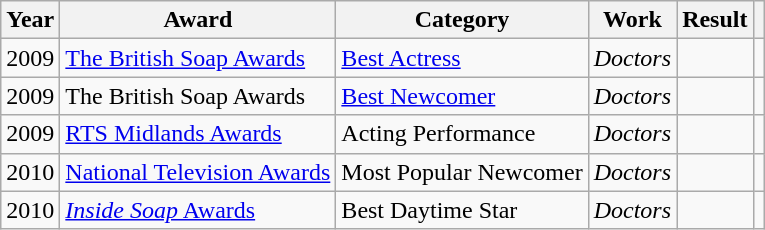<table class="wikitable">
<tr>
<th>Year</th>
<th>Award</th>
<th>Category</th>
<th>Work</th>
<th>Result</th>
<th></th>
</tr>
<tr>
<td>2009</td>
<td><a href='#'>The British Soap Awards</a></td>
<td><a href='#'>Best Actress</a></td>
<td><em>Doctors</em></td>
<td></td>
<td align="center"></td>
</tr>
<tr>
<td>2009</td>
<td>The British Soap Awards</td>
<td><a href='#'>Best Newcomer</a></td>
<td><em>Doctors</em></td>
<td></td>
<td align="center"></td>
</tr>
<tr>
<td>2009</td>
<td><a href='#'>RTS Midlands Awards</a></td>
<td>Acting Performance</td>
<td><em>Doctors</em></td>
<td></td>
<td align="center"></td>
</tr>
<tr>
<td>2010</td>
<td><a href='#'>National Television Awards</a></td>
<td>Most Popular Newcomer</td>
<td><em>Doctors</em></td>
<td></td>
<td align="center"></td>
</tr>
<tr>
<td>2010</td>
<td><a href='#'><em>Inside Soap</em> Awards</a></td>
<td>Best Daytime Star</td>
<td><em>Doctors</em></td>
<td></td>
<td align="center"></td>
</tr>
</table>
